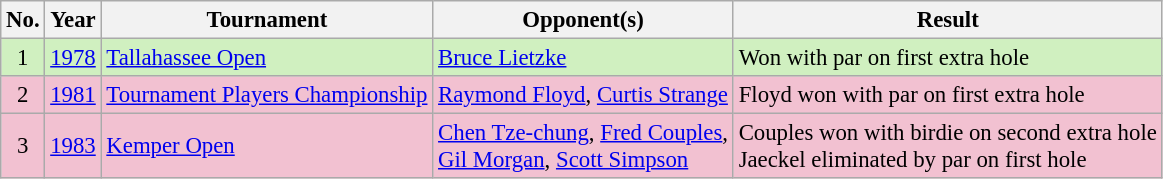<table class="wikitable" style="font-size:95%;">
<tr>
<th>No.</th>
<th>Year</th>
<th>Tournament</th>
<th>Opponent(s)</th>
<th>Result</th>
</tr>
<tr style="background:#D0F0C0;">
<td align=center>1</td>
<td><a href='#'>1978</a></td>
<td><a href='#'>Tallahassee Open</a></td>
<td> <a href='#'>Bruce Lietzke</a></td>
<td>Won with par on first extra hole</td>
</tr>
<tr style="background:#F2C1D1;">
<td align=center>2</td>
<td><a href='#'>1981</a></td>
<td><a href='#'>Tournament Players Championship</a></td>
<td> <a href='#'>Raymond Floyd</a>,  <a href='#'>Curtis Strange</a></td>
<td>Floyd won with par on first extra hole</td>
</tr>
<tr style="background:#F2C1D1;">
<td align=center>3</td>
<td><a href='#'>1983</a></td>
<td><a href='#'>Kemper Open</a></td>
<td> <a href='#'>Chen Tze-chung</a>,  <a href='#'>Fred Couples</a>,<br> <a href='#'>Gil Morgan</a>,  <a href='#'>Scott Simpson</a></td>
<td>Couples won with birdie on second extra hole<br>Jaeckel eliminated by par on first hole</td>
</tr>
</table>
